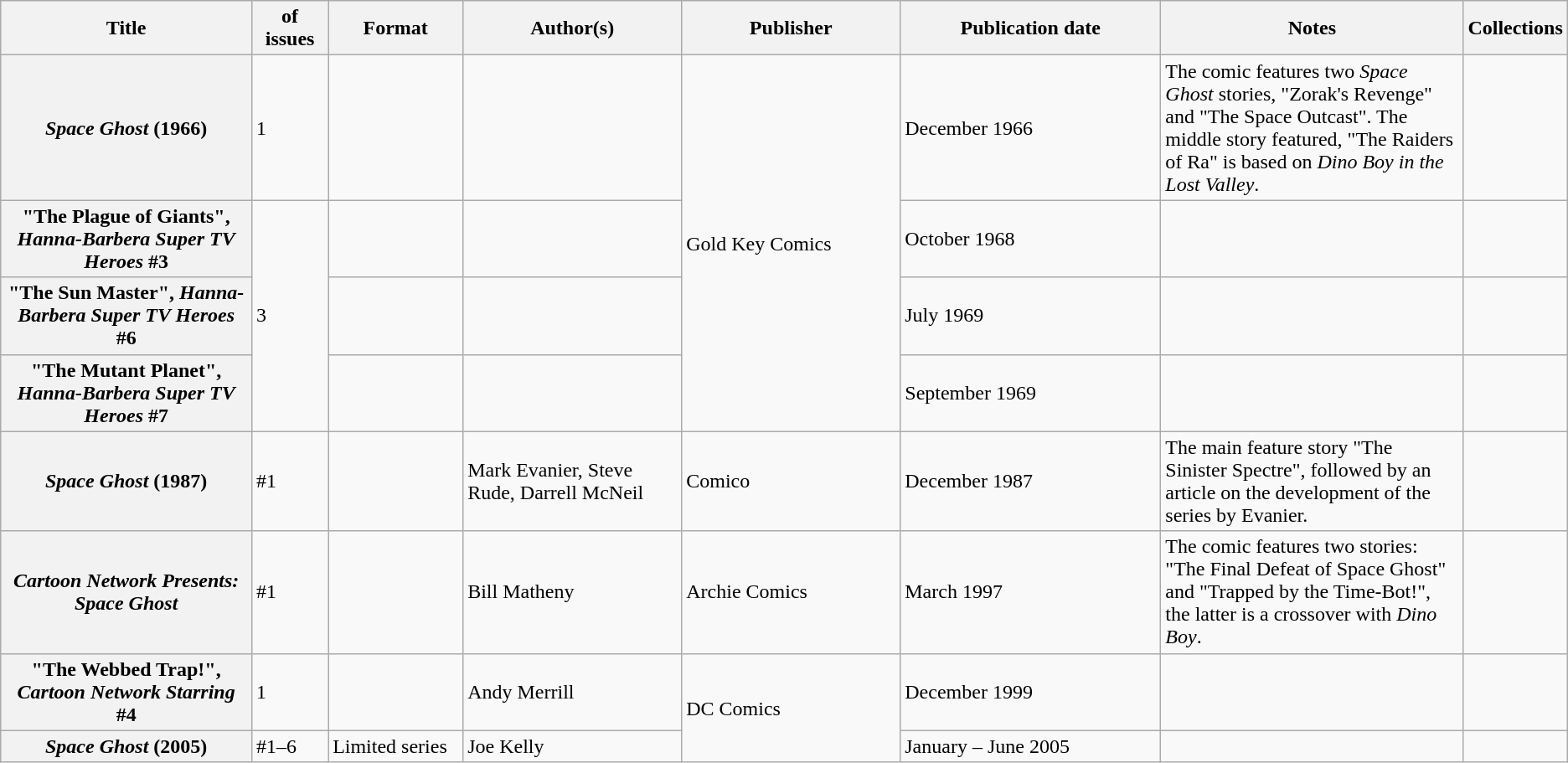<table class="wikitable">
<tr>
<th>Title</th>
<th style="width:40pt"> of issues</th>
<th style="width:75pt">Format</th>
<th style="width:125pt">Author(s)</th>
<th style="width:125pt">Publisher</th>
<th style="width:150pt">Publication date</th>
<th style="width:175pt">Notes</th>
<th>Collections</th>
</tr>
<tr>
<th><em>Space Ghost</em> (1966)</th>
<td>1</td>
<td></td>
<td></td>
<td rowspan="4">Gold Key Comics</td>
<td>December 1966</td>
<td>The comic features two <em>Space Ghost</em> stories, "Zorak's Revenge" and "The Space Outcast". The middle story featured, "The Raiders of Ra" is based on <em>Dino Boy in the Lost Valley</em>.</td>
<td></td>
</tr>
<tr>
<th>"The Plague of Giants", <em>Hanna-Barbera Super TV Heroes</em> #3</th>
<td rowspan="3">3</td>
<td></td>
<td></td>
<td>October 1968</td>
<td></td>
<td></td>
</tr>
<tr>
<th>"The Sun Master", <em>Hanna-Barbera Super TV Heroes</em> #6</th>
<td></td>
<td></td>
<td>July 1969</td>
<td></td>
<td></td>
</tr>
<tr>
<th>"The Mutant Planet", <em>Hanna-Barbera Super TV Heroes</em> #7</th>
<td></td>
<td></td>
<td>September 1969</td>
<td></td>
<td></td>
</tr>
<tr>
<th><em>Space Ghost</em> (1987)</th>
<td>#1</td>
<td></td>
<td>Mark Evanier, Steve Rude, Darrell McNeil </td>
<td>Comico</td>
<td>December 1987</td>
<td>The main feature story "The Sinister Spectre", followed by an article on the development of the series by Evanier.</td>
<td></td>
</tr>
<tr>
<th><em>Cartoon Network Presents: Space Ghost</em></th>
<td>#1</td>
<td></td>
<td>Bill Matheny</td>
<td>Archie Comics</td>
<td>March 1997</td>
<td>The comic features two stories: "The Final Defeat of Space Ghost" and "Trapped by the Time-Bot!", the latter is a crossover with <em>Dino Boy</em>.</td>
<td></td>
</tr>
<tr>
<th>"The Webbed Trap!", <em>Cartoon Network Starring</em> #4</th>
<td>1</td>
<td></td>
<td>Andy Merrill</td>
<td rowspan="2">DC Comics</td>
<td>December 1999</td>
<td></td>
<td></td>
</tr>
<tr>
<th><em>Space Ghost</em> (2005)</th>
<td>#1–6</td>
<td>Limited series</td>
<td>Joe Kelly</td>
<td>January – June 2005</td>
<td></td>
<td></td>
</tr>
</table>
